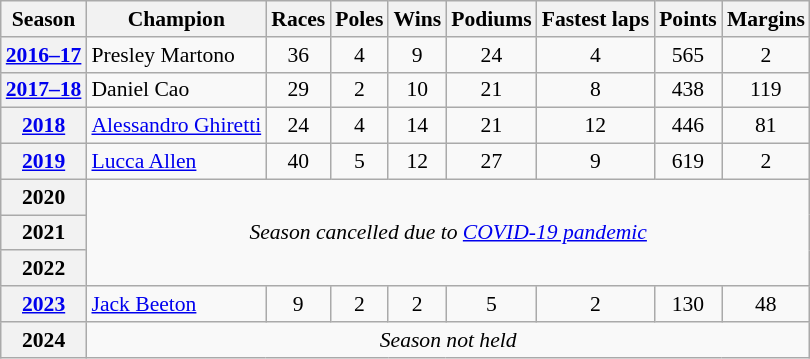<table class="wikitable" style="font-size:90%; text-align:center">
<tr>
<th>Season</th>
<th>Champion</th>
<th>Races</th>
<th>Poles</th>
<th>Wins</th>
<th>Podiums</th>
<th>Fastest laps</th>
<th>Points</th>
<th>Margins</th>
</tr>
<tr>
<th><a href='#'>2016–17</a></th>
<td align=left> Presley Martono</td>
<td>36</td>
<td>4</td>
<td>9</td>
<td>24</td>
<td>4</td>
<td>565</td>
<td>2</td>
</tr>
<tr>
<th><a href='#'>2017–18</a></th>
<td align=left> Daniel Cao</td>
<td>29</td>
<td>2</td>
<td>10</td>
<td>21</td>
<td>8</td>
<td>438</td>
<td>119</td>
</tr>
<tr>
<th><a href='#'>2018</a></th>
<td align=left> <a href='#'>Alessandro Ghiretti</a></td>
<td>24</td>
<td>4</td>
<td>14</td>
<td>21</td>
<td>12</td>
<td>446</td>
<td>81</td>
</tr>
<tr>
<th><a href='#'>2019</a></th>
<td align=left> <a href='#'>Lucca Allen</a></td>
<td>40</td>
<td>5</td>
<td>12</td>
<td>27</td>
<td>9</td>
<td>619</td>
<td>2</td>
</tr>
<tr>
<th>2020</th>
<td colspan=8 rowspan=3><em>Season cancelled due to <a href='#'>COVID-19 pandemic</a></em></td>
</tr>
<tr>
<th>2021</th>
</tr>
<tr>
<th>2022</th>
</tr>
<tr>
<th><a href='#'>2023</a></th>
<td align=left> <a href='#'>Jack Beeton</a></td>
<td>9</td>
<td>2</td>
<td>2</td>
<td>5</td>
<td>2</td>
<td>130</td>
<td>48</td>
</tr>
<tr>
<th>2024</th>
<td colspan="8"><em>Season not held</em></td>
</tr>
</table>
